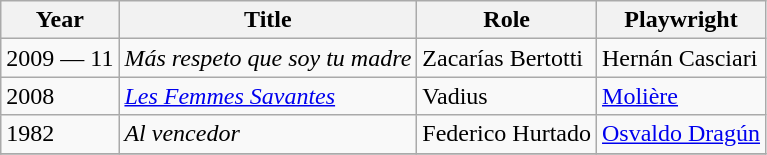<table class="wikitable sortable">
<tr>
<th>Year</th>
<th>Title</th>
<th>Role</th>
<th class="unsortable">Playwright</th>
</tr>
<tr>
<td>2009 — 11</td>
<td><em>Más respeto que soy tu madre</em></td>
<td>Zacarías Bertotti</td>
<td>Hernán Casciari</td>
</tr>
<tr>
<td>2008</td>
<td><em><a href='#'>Les Femmes Savantes</a></em></td>
<td>Vadius</td>
<td><a href='#'>Molière</a></td>
</tr>
<tr>
<td>1982</td>
<td><em>Al vencedor</em></td>
<td>Federico Hurtado</td>
<td><a href='#'>Osvaldo Dragún</a></td>
</tr>
<tr>
</tr>
</table>
